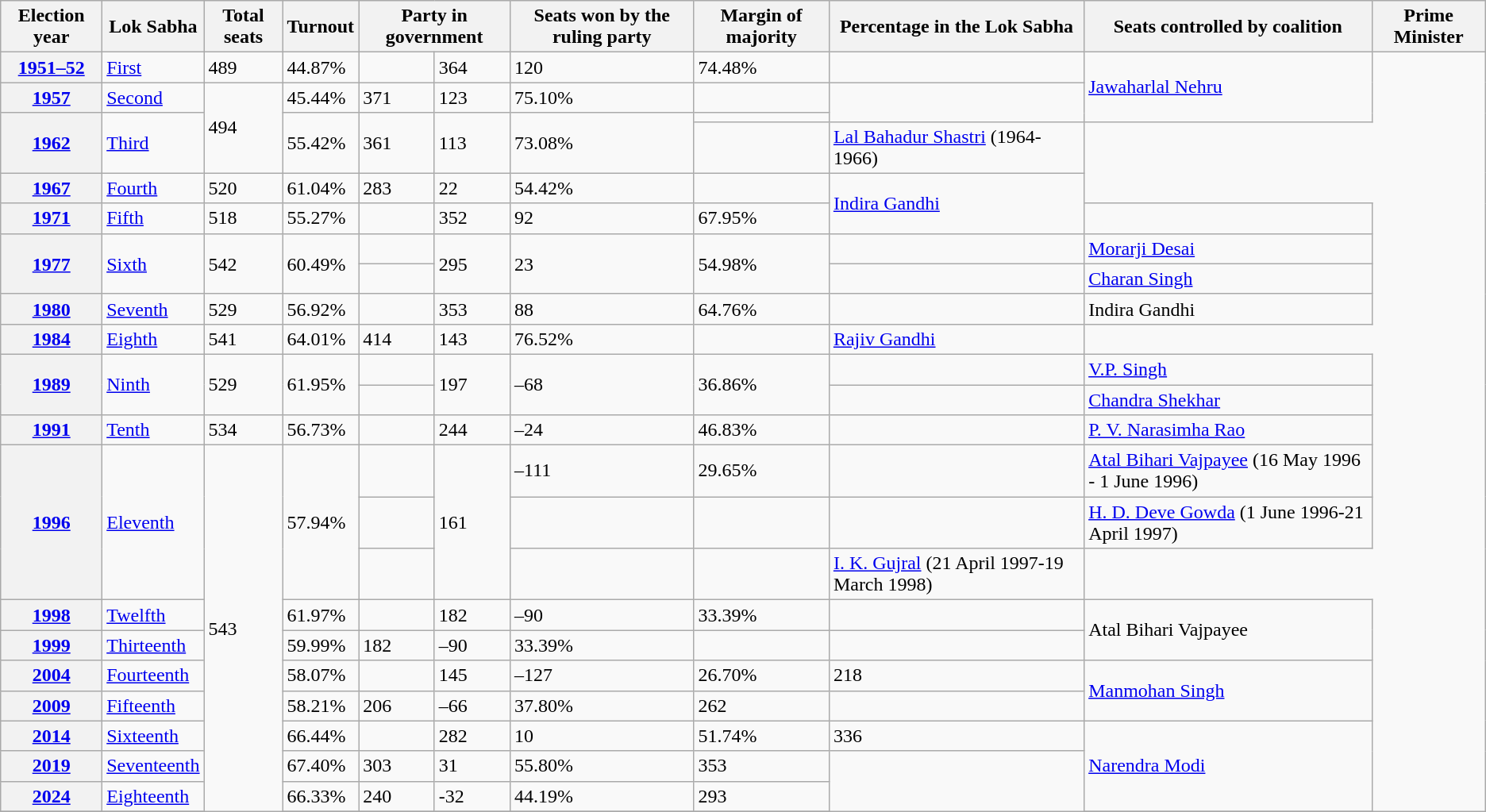<table class="wikitable sortable plainrowheaders">
<tr>
<th scope="col">Election year</th>
<th scope="col">Lok Sabha</th>
<th scope="col">Total seats</th>
<th scope="col">Turnout</th>
<th scope="col" colspan="2">Party in government</th>
<th scope="col">Seats won by the ruling party</th>
<th scope="col">Margin of majority</th>
<th scope="col">Percentage in the Lok Sabha</th>
<th scope="col">Seats controlled by coalition</th>
<th scope="col">Prime Minister</th>
</tr>
<tr>
<th scope="row"><a href='#'>1951–52</a></th>
<td><a href='#'>First</a></td>
<td>489</td>
<td>44.87%</td>
<td></td>
<td>364</td>
<td>120</td>
<td>74.48%</td>
<td></td>
<td rowspan=3><a href='#'>Jawaharlal Nehru</a></td>
</tr>
<tr>
<th scope="row"><a href='#'>1957</a></th>
<td><a href='#'>Second</a></td>
<td rowspan="3">494</td>
<td>45.44%</td>
<td>371</td>
<td>123</td>
<td>75.10%</td>
<td></td>
</tr>
<tr>
<th scope="row" rowspan="2"><a href='#'>1962</a></th>
<td rowspan="2"><a href='#'>Third</a></td>
<td rowspan="2">55.42%</td>
<td rowspan="2">361</td>
<td rowspan="2">113</td>
<td rowspan="2">73.08%</td>
<td></td>
</tr>
<tr>
<td></td>
<td><a href='#'>Lal Bahadur Shastri</a> (1964-1966)</td>
</tr>
<tr>
<th scope="row"><a href='#'>1967</a></th>
<td><a href='#'>Fourth</a></td>
<td>520</td>
<td>61.04%</td>
<td>283</td>
<td>22</td>
<td>54.42%</td>
<td></td>
<td rowspan=2><a href='#'>Indira Gandhi</a></td>
</tr>
<tr>
<th scope="row"><a href='#'>1971</a></th>
<td><a href='#'>Fifth</a></td>
<td>518</td>
<td>55.27%</td>
<td></td>
<td>352</td>
<td>92</td>
<td>67.95%</td>
<td></td>
</tr>
<tr>
<th scope="row" rowspan="2"><a href='#'>1977</a></th>
<td rowspan="2"><a href='#'>Sixth</a></td>
<td rowspan="2">542</td>
<td rowspan="2">60.49%</td>
<td></td>
<td rowspan="2">295</td>
<td rowspan="2">23</td>
<td rowspan="2">54.98%</td>
<td></td>
<td><a href='#'>Morarji Desai</a></td>
</tr>
<tr>
<td></td>
<td></td>
<td><a href='#'>Charan Singh</a></td>
</tr>
<tr>
<th scope="row"><a href='#'>1980</a></th>
<td><a href='#'>Seventh</a></td>
<td>529</td>
<td>56.92%</td>
<td></td>
<td>353</td>
<td>88</td>
<td>64.76%</td>
<td></td>
<td>Indira Gandhi</td>
</tr>
<tr>
<th scope="row"><a href='#'>1984</a></th>
<td><a href='#'>Eighth</a></td>
<td>541</td>
<td>64.01%</td>
<td>414</td>
<td>143</td>
<td>76.52%</td>
<td></td>
<td><a href='#'>Rajiv Gandhi </a></td>
</tr>
<tr>
<th scope="row" rowspan="2"><a href='#'>1989</a></th>
<td rowspan="2"><a href='#'>Ninth</a></td>
<td rowspan="2">529</td>
<td rowspan="2">61.95%</td>
<td></td>
<td rowspan="2">197</td>
<td rowspan="2">–68</td>
<td rowspan="2">36.86%</td>
<td></td>
<td><a href='#'>V.P. Singh </a></td>
</tr>
<tr>
<td></td>
<td></td>
<td><a href='#'>Chandra Shekhar</a></td>
</tr>
<tr>
<th scope="row"><a href='#'>1991</a></th>
<td><a href='#'>Tenth</a></td>
<td>534</td>
<td>56.73%</td>
<td></td>
<td>244</td>
<td>–24</td>
<td>46.83%</td>
<td></td>
<td><a href='#'>P. V. Narasimha Rao</a></td>
</tr>
<tr>
<th scope="row" rowspan="3"><a href='#'>1996</a></th>
<td rowspan="3"><a href='#'>Eleventh</a></td>
<td rowspan="11">543</td>
<td rowspan="3">57.94%</td>
<td></td>
<td rowspan="3">161</td>
<td>–111</td>
<td>29.65%</td>
<td></td>
<td><a href='#'>Atal Bihari Vajpayee</a> (16 May 1996 - 1 June 1996)</td>
</tr>
<tr>
<td></td>
<td></td>
<td></td>
<td></td>
<td><a href='#'>H. D. Deve Gowda</a> (1 June 1996-21 April 1997)</td>
</tr>
<tr>
<td></td>
<td></td>
<td></td>
<td><a href='#'>I. K. Gujral</a> (21 April 1997-19 March 1998)</td>
</tr>
<tr>
<th scope="row"><a href='#'>1998</a></th>
<td><a href='#'>Twelfth</a></td>
<td>61.97%</td>
<td></td>
<td>182</td>
<td>–90</td>
<td>33.39%</td>
<td></td>
<td rowspan=2>Atal Bihari Vajpayee</td>
</tr>
<tr>
<th scope="row"><a href='#'>1999</a></th>
<td><a href='#'>Thirteenth</a></td>
<td>59.99%</td>
<td>182</td>
<td>–90</td>
<td>33.39%</td>
<td></td>
</tr>
<tr>
<th scope="row"><a href='#'>2004</a></th>
<td><a href='#'>Fourteenth</a></td>
<td>58.07%</td>
<td></td>
<td>145</td>
<td>–127</td>
<td>26.70%</td>
<td>218</td>
<td rowspan=2><a href='#'>Manmohan Singh</a></td>
</tr>
<tr>
<th scope="row"><a href='#'>2009</a></th>
<td><a href='#'>Fifteenth</a></td>
<td>58.21%</td>
<td>206</td>
<td>–66</td>
<td>37.80%</td>
<td>262</td>
</tr>
<tr>
<th scope="row"><a href='#'>2014</a></th>
<td><a href='#'>Sixteenth</a></td>
<td>66.44%</td>
<td></td>
<td>282</td>
<td>10</td>
<td>51.74%</td>
<td>336</td>
<td rowspan=3><a href='#'>Narendra Modi</a></td>
</tr>
<tr>
<th scope="row"><a href='#'>2019</a></th>
<td><a href='#'>Seventeenth</a></td>
<td>67.40%</td>
<td>303</td>
<td>31</td>
<td>55.80%</td>
<td>353</td>
</tr>
<tr>
<th scope="row"><a href='#'>2024</a></th>
<td><a href='#'>Eighteenth</a></td>
<td>66.33%</td>
<td>240</td>
<td>-32</td>
<td>44.19%</td>
<td>293</td>
</tr>
<tr>
</tr>
</table>
